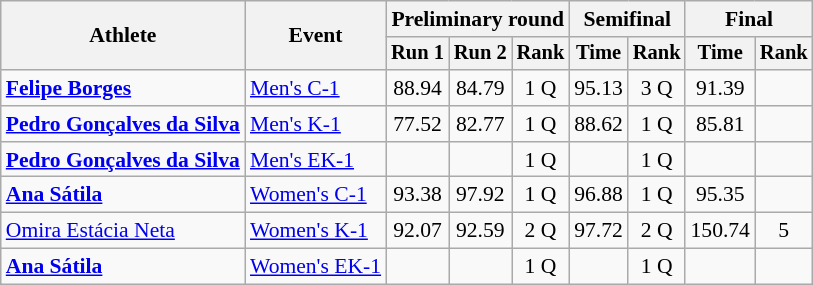<table class=wikitable style=font-size:90%;text-align:center>
<tr>
<th rowspan=2>Athlete</th>
<th rowspan=2>Event</th>
<th colspan=3>Preliminary round</th>
<th colspan=2>Semifinal</th>
<th colspan=2>Final</th>
</tr>
<tr style=font-size:95%>
<th>Run 1</th>
<th>Run 2</th>
<th>Rank</th>
<th>Time</th>
<th>Rank</th>
<th>Time</th>
<th>Rank</th>
</tr>
<tr>
<td align=left><strong><a href='#'>Felipe Borges</a></strong></td>
<td align=left><a href='#'>Men's C-1</a></td>
<td>88.94</td>
<td>84.79</td>
<td>1 Q</td>
<td>95.13</td>
<td>3 Q</td>
<td>91.39</td>
<td></td>
</tr>
<tr>
<td align=left><strong><a href='#'>Pedro Gonçalves da Silva</a></strong></td>
<td align=left><a href='#'>Men's K-1</a></td>
<td>77.52</td>
<td>82.77</td>
<td>1 Q</td>
<td>88.62</td>
<td>1 Q</td>
<td>85.81</td>
<td></td>
</tr>
<tr>
<td align=left><strong><a href='#'>Pedro Gonçalves da Silva</a></strong></td>
<td align=left><a href='#'>Men's EK-1</a></td>
<td></td>
<td></td>
<td>1 Q</td>
<td></td>
<td>1 Q</td>
<td></td>
<td></td>
</tr>
<tr>
<td align=left><strong><a href='#'>Ana Sátila</a></strong></td>
<td align=left><a href='#'>Women's C-1</a></td>
<td>93.38</td>
<td>97.92</td>
<td>1 Q</td>
<td>96.88</td>
<td>1 Q</td>
<td>95.35</td>
<td></td>
</tr>
<tr>
<td align=left><a href='#'>Omira Estácia Neta</a></td>
<td align=left><a href='#'>Women's K-1</a></td>
<td>92.07</td>
<td>92.59</td>
<td>2 Q</td>
<td>97.72</td>
<td>2 Q</td>
<td>150.74</td>
<td>5</td>
</tr>
<tr>
<td align=left><strong><a href='#'>Ana Sátila</a></strong></td>
<td align=left><a href='#'>Women's EK-1</a></td>
<td></td>
<td></td>
<td>1 Q</td>
<td></td>
<td>1 Q</td>
<td></td>
<td></td>
</tr>
</table>
